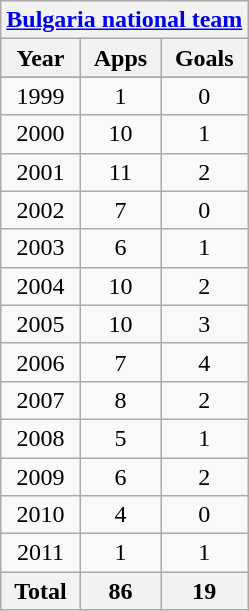<table class="wikitable" style="text-align:center">
<tr>
<th colspan=3><a href='#'>Bulgaria national team</a></th>
</tr>
<tr>
<th>Year</th>
<th>Apps</th>
<th>Goals</th>
</tr>
<tr>
</tr>
<tr>
<td>1999</td>
<td>1</td>
<td>0</td>
</tr>
<tr>
<td>2000</td>
<td>10</td>
<td>1</td>
</tr>
<tr>
<td>2001</td>
<td>11</td>
<td>2</td>
</tr>
<tr>
<td>2002</td>
<td>7</td>
<td>0</td>
</tr>
<tr>
<td>2003</td>
<td>6</td>
<td>1</td>
</tr>
<tr>
<td>2004</td>
<td>10</td>
<td>2</td>
</tr>
<tr>
<td>2005</td>
<td>10</td>
<td>3</td>
</tr>
<tr>
<td>2006</td>
<td>7</td>
<td>4</td>
</tr>
<tr>
<td>2007</td>
<td>8</td>
<td>2</td>
</tr>
<tr>
<td>2008</td>
<td>5</td>
<td>1</td>
</tr>
<tr>
<td>2009</td>
<td>6</td>
<td>2</td>
</tr>
<tr>
<td>2010</td>
<td>4</td>
<td>0</td>
</tr>
<tr>
<td>2011</td>
<td>1</td>
<td>1</td>
</tr>
<tr>
<th>Total</th>
<th>86</th>
<th>19</th>
</tr>
</table>
